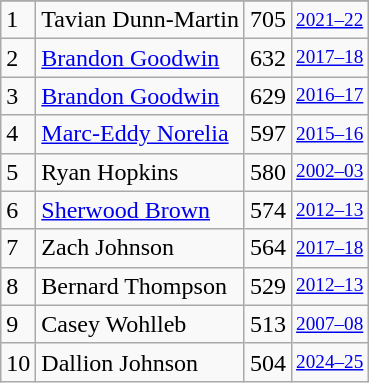<table class="wikitable">
<tr>
</tr>
<tr>
<td>1</td>
<td>Tavian Dunn-Martin</td>
<td>705</td>
<td style="font-size:80%;"><a href='#'>2021–22</a></td>
</tr>
<tr>
<td>2</td>
<td><a href='#'>Brandon Goodwin</a></td>
<td>632</td>
<td style="font-size:80%;"><a href='#'>2017–18</a></td>
</tr>
<tr>
<td>3</td>
<td><a href='#'>Brandon Goodwin</a></td>
<td>629</td>
<td style="font-size:80%;"><a href='#'>2016–17</a></td>
</tr>
<tr>
<td>4</td>
<td><a href='#'>Marc-Eddy Norelia</a></td>
<td>597</td>
<td style="font-size:80%;"><a href='#'>2015–16</a></td>
</tr>
<tr>
<td>5</td>
<td>Ryan Hopkins</td>
<td>580</td>
<td style="font-size:80%;"><a href='#'>2002–03</a></td>
</tr>
<tr>
<td>6</td>
<td><a href='#'>Sherwood Brown</a></td>
<td>574</td>
<td style="font-size:80%;"><a href='#'>2012–13</a></td>
</tr>
<tr>
<td>7</td>
<td>Zach Johnson</td>
<td>564</td>
<td style="font-size:80%;"><a href='#'>2017–18</a></td>
</tr>
<tr>
<td>8</td>
<td>Bernard Thompson</td>
<td>529</td>
<td style="font-size:80%;"><a href='#'>2012–13</a></td>
</tr>
<tr>
<td>9</td>
<td>Casey Wohlleb</td>
<td>513</td>
<td style="font-size:80%;"><a href='#'>2007–08</a></td>
</tr>
<tr>
<td>10</td>
<td>Dallion Johnson</td>
<td>504</td>
<td style="font-size:80%;"><a href='#'>2024–25</a></td>
</tr>
</table>
